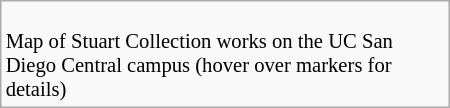<table class="wikitable floatright" scope="col" style="width: 300px;">
<tr style="font-size:86%;">
<td><br>Map of Stuart Collection works on the UC San Diego Central campus (hover over markers for details)</td>
</tr>
</table>
